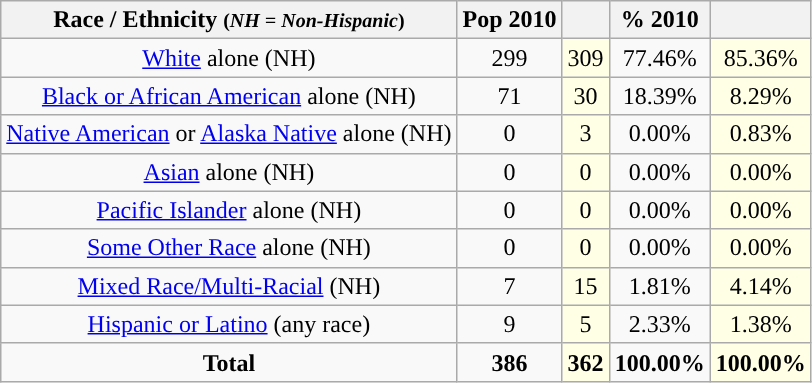<table class="wikitable" style="text-align:center;">
<tr>
<th>Race / Ethnicity <small>(<em>NH = Non-Hispanic</em>)</small></th>
<th>Pop 2010</th>
<th></th>
<th>% 2010</th>
<th></th>
</tr>
<tr>
<td><a href='#'>White</a> alone (NH)</td>
<td>299</td>
<td style='background: #ffffe6;'>309</td>
<td>77.46%</td>
<td style='background: #ffffe6;'>85.36%</td>
</tr>
<tr>
<td><a href='#'>Black or African American</a> alone (NH)</td>
<td>71</td>
<td style='background: #ffffe6;'>30</td>
<td>18.39%</td>
<td style='background: #ffffe6;'>8.29%</td>
</tr>
<tr>
<td><a href='#'>Native American</a> or <a href='#'>Alaska Native</a> alone (NH)</td>
<td>0</td>
<td style='background: #ffffe6;'>3</td>
<td>0.00%</td>
<td style='background: #ffffe6;'>0.83%</td>
</tr>
<tr>
<td><a href='#'>Asian</a> alone (NH)</td>
<td>0</td>
<td style='background: #ffffe6;'>0</td>
<td>0.00%</td>
<td style='background: #ffffe6;'>0.00%</td>
</tr>
<tr>
<td><a href='#'>Pacific Islander</a> alone (NH)</td>
<td>0</td>
<td style='background: #ffffe6;'>0</td>
<td>0.00%</td>
<td style='background: #ffffe6;'>0.00%</td>
</tr>
<tr>
<td><a href='#'>Some Other Race</a> alone (NH)</td>
<td>0</td>
<td style='background: #ffffe6;'>0</td>
<td>0.00%</td>
<td style='background: #ffffe6;'>0.00%</td>
</tr>
<tr>
<td><a href='#'>Mixed Race/Multi-Racial</a> (NH)</td>
<td>7</td>
<td style='background: #ffffe6;'>15</td>
<td>1.81%</td>
<td style='background: #ffffe6;'>4.14%</td>
</tr>
<tr>
<td><a href='#'>Hispanic or Latino</a> (any race)</td>
<td>9</td>
<td style='background: #ffffe6;'>5</td>
<td>2.33%</td>
<td style='background: #ffffe6;'>1.38%</td>
</tr>
<tr>
<td><strong>Total</strong></td>
<td><strong>386</strong></td>
<td style='background: #ffffe6;'><strong>362</strong></td>
<td><strong>100.00%</strong></td>
<td style='background: #ffffe6;'><strong>100.00%</strong></td>
</tr>
</table>
